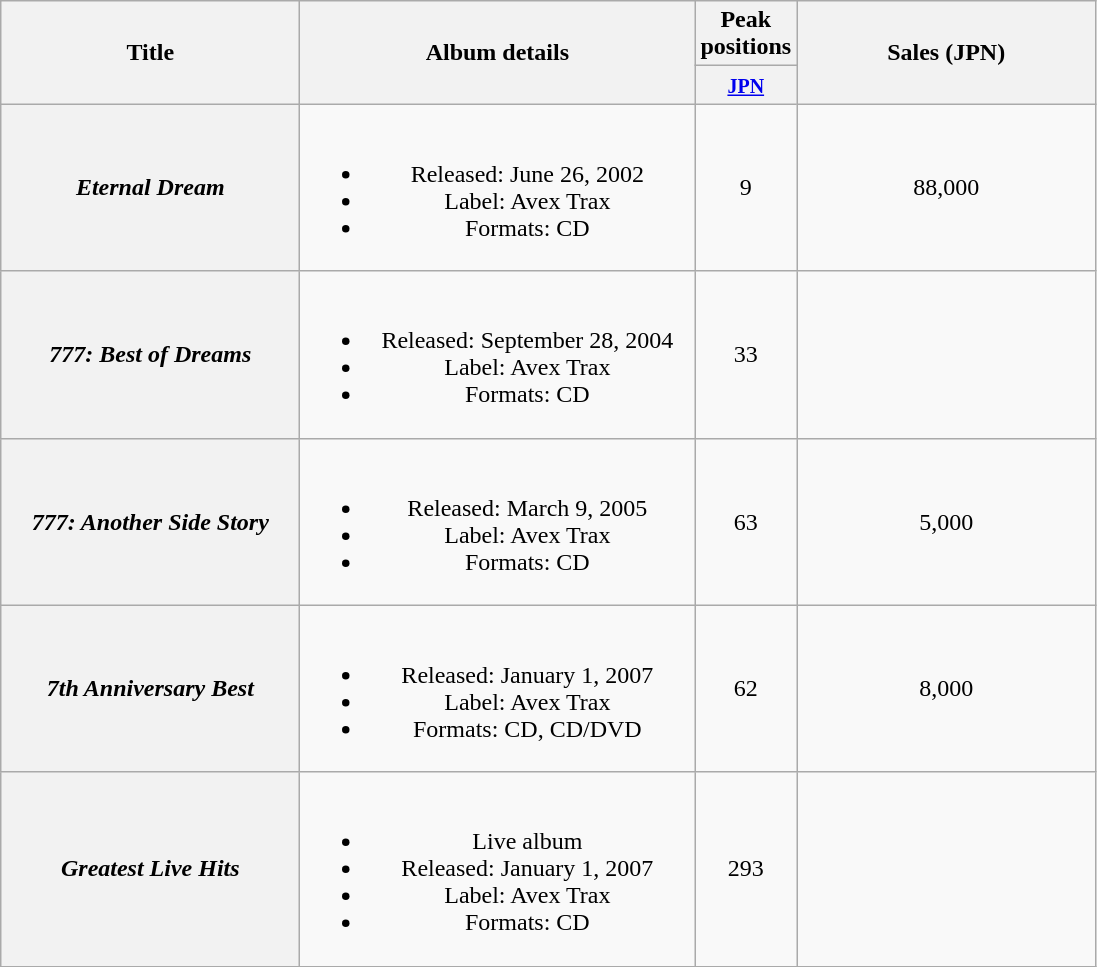<table class="wikitable plainrowheaders" style="text-align:center;">
<tr>
<th style="width:12em;" rowspan="2">Title</th>
<th style="width:16em;" rowspan="2">Album details</th>
<th>Peak positions</th>
<th style="width:12em;" rowspan="2">Sales (JPN)</th>
</tr>
<tr>
<th style="width:2.5em;"><small><a href='#'>JPN</a></small><br></th>
</tr>
<tr>
<th scope="row"><em>Eternal Dream</em></th>
<td><br><ul><li>Released: June 26, 2002 </li><li>Label: Avex Trax</li><li>Formats: CD</li></ul></td>
<td>9</td>
<td>88,000</td>
</tr>
<tr>
<th scope="row"><em>777: Best of Dreams</em></th>
<td><br><ul><li>Released: September 28, 2004 </li><li>Label: Avex Trax</li><li>Formats: CD</li></ul></td>
<td>33</td>
<td></td>
</tr>
<tr>
<th scope="row"><em>777: Another Side Story</em></th>
<td><br><ul><li>Released: March 9, 2005 </li><li>Label: Avex Trax</li><li>Formats: CD</li></ul></td>
<td>63</td>
<td>5,000</td>
</tr>
<tr>
<th scope="row"><em>7th Anniversary Best</em></th>
<td><br><ul><li>Released: January 1, 2007 </li><li>Label: Avex Trax</li><li>Formats: CD, CD/DVD</li></ul></td>
<td>62</td>
<td>8,000</td>
</tr>
<tr>
<th scope="row"><em>Greatest Live Hits</em></th>
<td><br><ul><li>Live album</li><li>Released: January 1, 2007 </li><li>Label: Avex Trax</li><li>Formats: CD</li></ul></td>
<td>293</td>
<td></td>
</tr>
</table>
